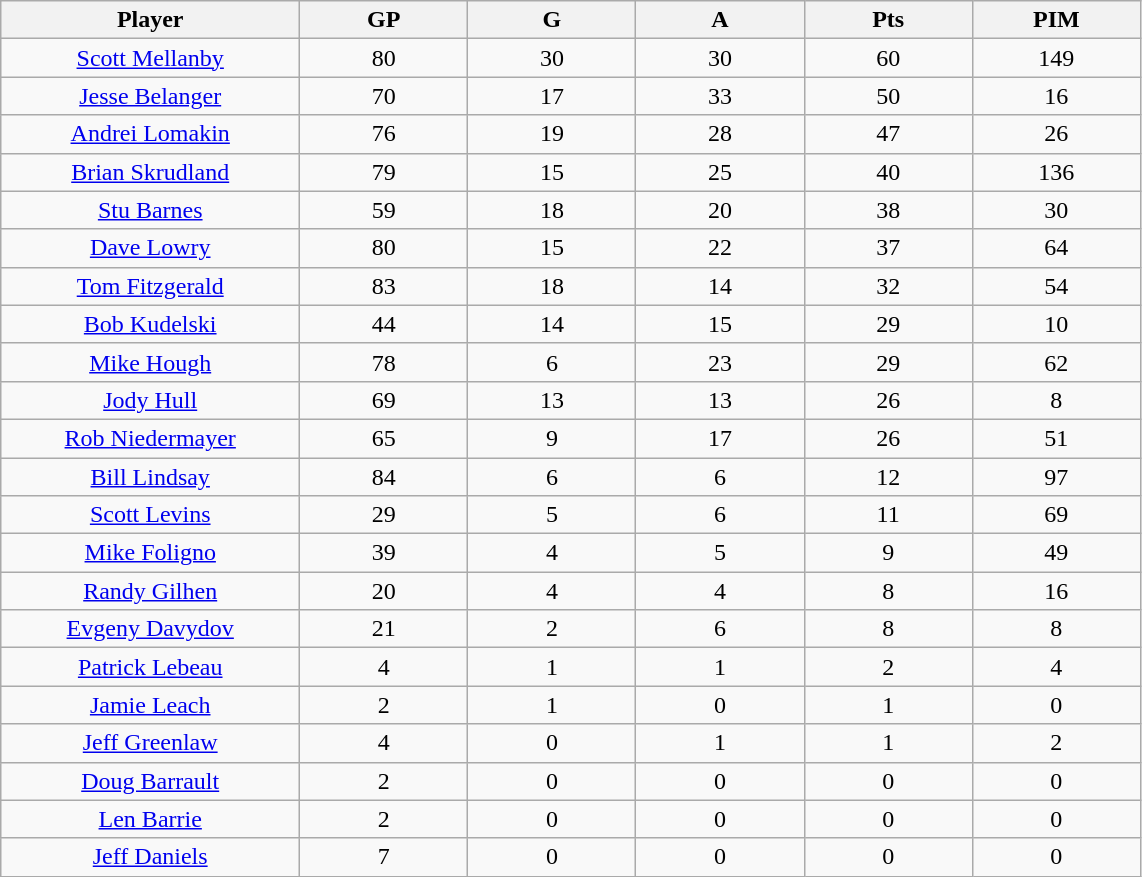<table class="wikitable sortable">
<tr>
<th bgcolor="#DDDDFF" width="16%">Player</th>
<th bgcolor="#DDDDFF" width="9%">GP</th>
<th bgcolor="#DDDDFF" width="9%">G</th>
<th bgcolor="#DDDDFF" width="9%">A</th>
<th bgcolor="#DDDDFF" width="9%">Pts</th>
<th bgcolor="#DDDDFF" width="9%">PIM</th>
</tr>
<tr align="center">
<td><a href='#'>Scott Mellanby</a></td>
<td>80</td>
<td>30</td>
<td>30</td>
<td>60</td>
<td>149</td>
</tr>
<tr align="center">
<td><a href='#'>Jesse Belanger</a></td>
<td>70</td>
<td>17</td>
<td>33</td>
<td>50</td>
<td>16</td>
</tr>
<tr align="center">
<td><a href='#'>Andrei Lomakin</a></td>
<td>76</td>
<td>19</td>
<td>28</td>
<td>47</td>
<td>26</td>
</tr>
<tr align="center">
<td><a href='#'>Brian Skrudland</a></td>
<td>79</td>
<td>15</td>
<td>25</td>
<td>40</td>
<td>136</td>
</tr>
<tr align="center">
<td><a href='#'>Stu Barnes</a></td>
<td>59</td>
<td>18</td>
<td>20</td>
<td>38</td>
<td>30</td>
</tr>
<tr align="center">
<td><a href='#'>Dave Lowry</a></td>
<td>80</td>
<td>15</td>
<td>22</td>
<td>37</td>
<td>64</td>
</tr>
<tr align="center">
<td><a href='#'>Tom Fitzgerald</a></td>
<td>83</td>
<td>18</td>
<td>14</td>
<td>32</td>
<td>54</td>
</tr>
<tr align="center">
<td><a href='#'>Bob Kudelski</a></td>
<td>44</td>
<td>14</td>
<td>15</td>
<td>29</td>
<td>10</td>
</tr>
<tr align="center">
<td><a href='#'>Mike Hough</a></td>
<td>78</td>
<td>6</td>
<td>23</td>
<td>29</td>
<td>62</td>
</tr>
<tr align="center">
<td><a href='#'>Jody Hull</a></td>
<td>69</td>
<td>13</td>
<td>13</td>
<td>26</td>
<td>8</td>
</tr>
<tr align="center">
<td><a href='#'>Rob Niedermayer</a></td>
<td>65</td>
<td>9</td>
<td>17</td>
<td>26</td>
<td>51</td>
</tr>
<tr align="center">
<td><a href='#'>Bill Lindsay</a></td>
<td>84</td>
<td>6</td>
<td>6</td>
<td>12</td>
<td>97</td>
</tr>
<tr align="center">
<td><a href='#'>Scott Levins</a></td>
<td>29</td>
<td>5</td>
<td>6</td>
<td>11</td>
<td>69</td>
</tr>
<tr align="center">
<td><a href='#'>Mike Foligno</a></td>
<td>39</td>
<td>4</td>
<td>5</td>
<td>9</td>
<td>49</td>
</tr>
<tr align="center">
<td><a href='#'>Randy Gilhen</a></td>
<td>20</td>
<td>4</td>
<td>4</td>
<td>8</td>
<td>16</td>
</tr>
<tr align="center">
<td><a href='#'>Evgeny Davydov</a></td>
<td>21</td>
<td>2</td>
<td>6</td>
<td>8</td>
<td>8</td>
</tr>
<tr align="center">
<td><a href='#'>Patrick Lebeau</a></td>
<td>4</td>
<td>1</td>
<td>1</td>
<td>2</td>
<td>4</td>
</tr>
<tr align="center">
<td><a href='#'>Jamie Leach</a></td>
<td>2</td>
<td>1</td>
<td>0</td>
<td>1</td>
<td>0</td>
</tr>
<tr align="center">
<td><a href='#'>Jeff Greenlaw</a></td>
<td>4</td>
<td>0</td>
<td>1</td>
<td>1</td>
<td>2</td>
</tr>
<tr align="center">
<td><a href='#'>Doug Barrault</a></td>
<td>2</td>
<td>0</td>
<td>0</td>
<td>0</td>
<td>0</td>
</tr>
<tr align="center">
<td><a href='#'>Len Barrie</a></td>
<td>2</td>
<td>0</td>
<td>0</td>
<td>0</td>
<td>0</td>
</tr>
<tr align="center">
<td><a href='#'>Jeff Daniels</a></td>
<td>7</td>
<td>0</td>
<td>0</td>
<td>0</td>
<td>0</td>
</tr>
</table>
